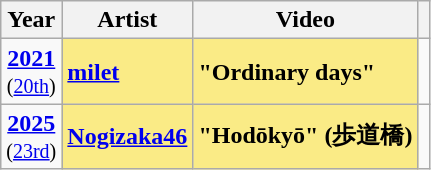<table class="sortable wikitable">
<tr>
<th>Year</th>
<th>Artist</th>
<th>Video</th>
<th></th>
</tr>
<tr>
<td style="text-align:center"><strong><a href='#'>2021</a></strong><br><small>(<a href='#'>20th</a>)</small></td>
<td style="background:#FAEB86"><strong><a href='#'>milet</a></strong></td>
<td style="background:#FAEB86"><strong>"Ordinary days"</strong></td>
<td></td>
</tr>
<tr>
<td style="text-align:center"><strong><a href='#'>2025</a></strong><br><small>(<a href='#'>23rd</a>)</small></td>
<td style="background:#FAEB86"><strong><a href='#'>Nogizaka46</a></strong></td>
<td style="background:#FAEB86"><strong>"Hodōkyō" (歩道橋)</strong></td>
<td></td>
</tr>
</table>
